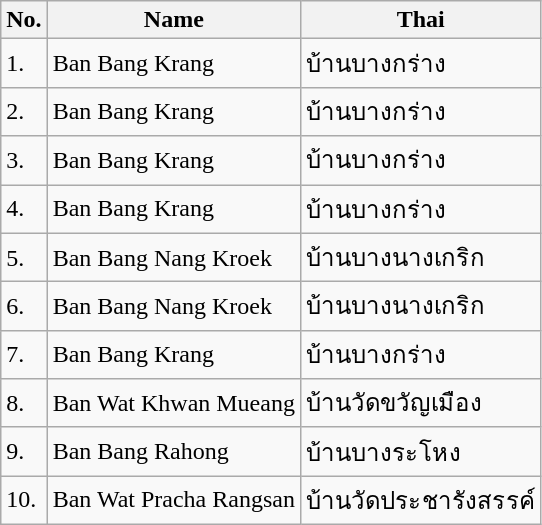<table class="wikitable sortable">
<tr>
<th>No.</th>
<th>Name</th>
<th>Thai</th>
</tr>
<tr>
<td>1.</td>
<td>Ban Bang Krang</td>
<td>บ้านบางกร่าง</td>
</tr>
<tr>
<td>2.</td>
<td>Ban Bang Krang</td>
<td>บ้านบางกร่าง</td>
</tr>
<tr>
<td>3.</td>
<td>Ban Bang Krang</td>
<td>บ้านบางกร่าง</td>
</tr>
<tr>
<td>4.</td>
<td>Ban Bang Krang</td>
<td>บ้านบางกร่าง</td>
</tr>
<tr>
<td>5.</td>
<td>Ban Bang Nang Kroek</td>
<td>บ้านบางนางเกริก</td>
</tr>
<tr>
<td>6.</td>
<td>Ban Bang Nang Kroek</td>
<td>บ้านบางนางเกริก</td>
</tr>
<tr>
<td>7.</td>
<td>Ban Bang Krang</td>
<td>บ้านบางกร่าง</td>
</tr>
<tr>
<td>8.</td>
<td>Ban Wat Khwan Mueang</td>
<td>บ้านวัดขวัญเมือง</td>
</tr>
<tr>
<td>9.</td>
<td>Ban Bang Rahong</td>
<td>บ้านบางระโหง</td>
</tr>
<tr>
<td>10.</td>
<td>Ban Wat Pracha Rangsan</td>
<td>บ้านวัดประชารังสรรค์</td>
</tr>
</table>
